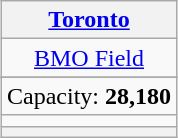<table class="wikitable" style="margin:1em auto; text-align:center;">
<tr>
<th><a href='#'>Toronto</a></th>
</tr>
<tr>
<td><a href='#'>BMO Field</a></td>
</tr>
<tr>
</tr>
<tr>
<td>Capacity: <strong>28,180</strong></td>
</tr>
<tr>
<td></td>
</tr>
<tr>
<th><div></div></th>
</tr>
</table>
